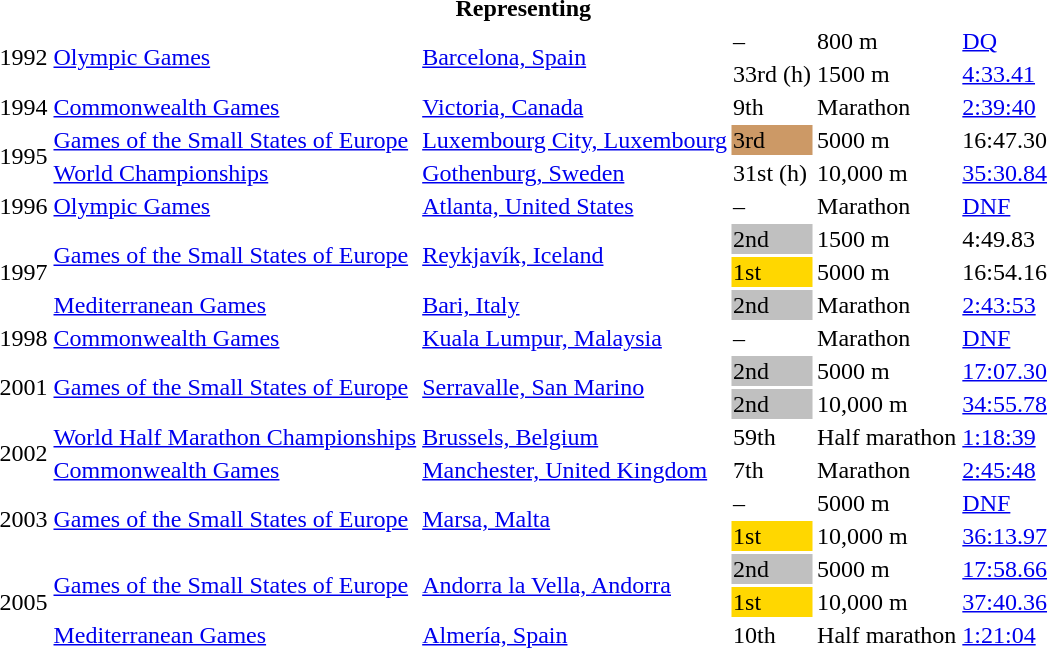<table>
<tr>
<th colspan="6">Representing </th>
</tr>
<tr>
<td rowspan=2>1992</td>
<td rowspan=2><a href='#'>Olympic Games</a></td>
<td rowspan=2><a href='#'>Barcelona, Spain</a></td>
<td>–</td>
<td>800 m</td>
<td><a href='#'>DQ</a></td>
</tr>
<tr>
<td>33rd (h)</td>
<td>1500 m</td>
<td><a href='#'>4:33.41</a></td>
</tr>
<tr>
<td>1994</td>
<td><a href='#'>Commonwealth Games</a></td>
<td><a href='#'>Victoria, Canada</a></td>
<td>9th</td>
<td>Marathon</td>
<td><a href='#'>2:39:40</a></td>
</tr>
<tr>
<td rowspan=2>1995</td>
<td><a href='#'>Games of the Small States of Europe</a></td>
<td><a href='#'>Luxembourg City, Luxembourg</a></td>
<td bgcolor=cc9966>3rd</td>
<td>5000 m</td>
<td>16:47.30</td>
</tr>
<tr>
<td><a href='#'>World Championships</a></td>
<td><a href='#'>Gothenburg, Sweden</a></td>
<td>31st (h)</td>
<td>10,000 m</td>
<td><a href='#'>35:30.84</a></td>
</tr>
<tr>
<td>1996</td>
<td><a href='#'>Olympic Games</a></td>
<td><a href='#'>Atlanta, United States</a></td>
<td>–</td>
<td>Marathon</td>
<td><a href='#'>DNF</a></td>
</tr>
<tr>
<td rowspan=3>1997</td>
<td rowspan=2><a href='#'>Games of the Small States of Europe</a></td>
<td rowspan=2><a href='#'>Reykjavík, Iceland</a></td>
<td bgcolor=silver>2nd</td>
<td>1500 m</td>
<td>4:49.83</td>
</tr>
<tr>
<td bgcolor=gold>1st</td>
<td>5000 m</td>
<td>16:54.16</td>
</tr>
<tr>
<td><a href='#'>Mediterranean Games</a></td>
<td><a href='#'>Bari, Italy</a></td>
<td bgcolor=silver>2nd</td>
<td>Marathon</td>
<td><a href='#'>2:43:53</a></td>
</tr>
<tr>
<td>1998</td>
<td><a href='#'>Commonwealth Games</a></td>
<td><a href='#'>Kuala Lumpur, Malaysia</a></td>
<td>–</td>
<td>Marathon</td>
<td><a href='#'>DNF</a></td>
</tr>
<tr>
<td rowspan=2>2001</td>
<td rowspan=2><a href='#'>Games of the Small States of Europe</a></td>
<td rowspan=2><a href='#'>Serravalle, San Marino</a></td>
<td bgcolor=silver>2nd</td>
<td>5000 m</td>
<td><a href='#'>17:07.30</a></td>
</tr>
<tr>
<td bgcolor=silver>2nd</td>
<td>10,000 m</td>
<td><a href='#'>34:55.78</a></td>
</tr>
<tr>
<td rowspan=2>2002</td>
<td><a href='#'>World Half Marathon Championships</a></td>
<td><a href='#'>Brussels, Belgium</a></td>
<td>59th</td>
<td>Half marathon</td>
<td><a href='#'>1:18:39</a></td>
</tr>
<tr>
<td><a href='#'>Commonwealth Games</a></td>
<td><a href='#'>Manchester, United Kingdom</a></td>
<td>7th</td>
<td>Marathon</td>
<td><a href='#'>2:45:48</a></td>
</tr>
<tr>
<td rowspan=2>2003</td>
<td rowspan=2><a href='#'>Games of the Small States of Europe</a></td>
<td rowspan=2><a href='#'>Marsa, Malta</a></td>
<td>–</td>
<td>5000 m</td>
<td><a href='#'>DNF</a></td>
</tr>
<tr>
<td bgcolor=gold>1st</td>
<td>10,000 m</td>
<td><a href='#'>36:13.97</a></td>
</tr>
<tr>
<td rowspan=3>2005</td>
<td rowspan=2><a href='#'>Games of the Small States of Europe</a></td>
<td rowspan=2><a href='#'>Andorra la Vella, Andorra</a></td>
<td bgcolor=silver>2nd</td>
<td>5000 m</td>
<td><a href='#'>17:58.66</a></td>
</tr>
<tr>
<td bgcolor=gold>1st</td>
<td>10,000 m</td>
<td><a href='#'>37:40.36</a></td>
</tr>
<tr>
<td><a href='#'>Mediterranean Games</a></td>
<td><a href='#'>Almería, Spain</a></td>
<td>10th</td>
<td>Half marathon</td>
<td><a href='#'>1:21:04</a></td>
</tr>
</table>
